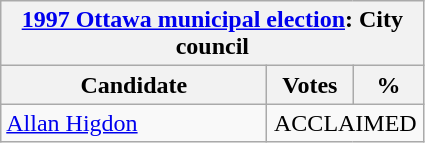<table class="wikitable">
<tr>
<th colspan="3"><a href='#'>1997 Ottawa municipal election</a>: City council</th>
</tr>
<tr>
<th style="width: 170px">Candidate</th>
<th style="width: 50px">Votes</th>
<th style="width: 40px">%</th>
</tr>
<tr>
<td><a href='#'>Allan Higdon</a></td>
<td colspan="2" align="center">ACCLAIMED</td>
</tr>
</table>
